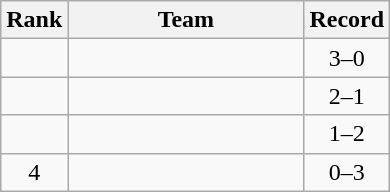<table class="wikitable">
<tr>
<th>Rank</th>
<th width=150px>Team</th>
<th>Record</th>
</tr>
<tr>
<td align=center></td>
<td></td>
<td align=center>3–0</td>
</tr>
<tr>
<td align=center></td>
<td></td>
<td align=center>2–1</td>
</tr>
<tr>
<td align=center></td>
<td></td>
<td align=center>1–2</td>
</tr>
<tr>
<td align=center>4</td>
<td></td>
<td align=center>0–3</td>
</tr>
</table>
